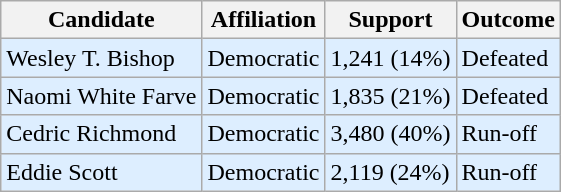<table class="wikitable">
<tr>
<th>Candidate</th>
<th>Affiliation</th>
<th>Support</th>
<th>Outcome</th>
</tr>
<tr style="background:#def;">
<td>Wesley T. Bishop</td>
<td>Democratic</td>
<td>1,241 (14%)</td>
<td>Defeated</td>
</tr>
<tr style="background:#def;">
<td>Naomi White Farve</td>
<td>Democratic</td>
<td>1,835 (21%)</td>
<td>Defeated</td>
</tr>
<tr style="background:#def;">
<td>Cedric Richmond</td>
<td>Democratic</td>
<td>3,480 (40%)</td>
<td>Run-off</td>
</tr>
<tr style="background:#def;">
<td>Eddie Scott</td>
<td>Democratic</td>
<td>2,119 (24%)</td>
<td>Run-off</td>
</tr>
</table>
